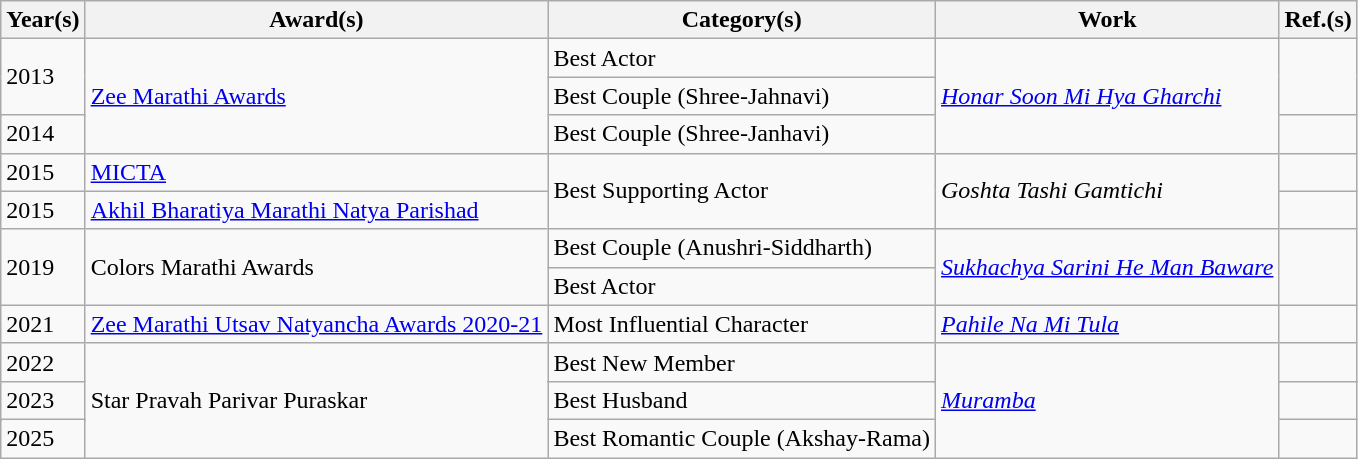<table class="wikitable sortable">
<tr>
<th>Year(s)</th>
<th>Award(s)</th>
<th>Category(s)</th>
<th>Work</th>
<th>Ref.(s)</th>
</tr>
<tr>
<td rowspan="3">2013</td>
<td rowspan="4"><a href='#'>Zee Marathi Awards</a></td>
<td>Best Actor</td>
<td rowspan="4"><em><a href='#'>Honar Soon Mi Hya Gharchi</a></em></td>
<td rowspan="2"></td>
</tr>
<tr>
<td>Best Couple (Shree-Jahnavi)</td>
</tr>
<tr>
<td rowspan="2">Best Couple (Shree-Janhavi)</td>
<td rowspan="2"></td>
</tr>
<tr>
<td>2014</td>
</tr>
<tr>
<td>2015</td>
<td><a href='#'>MICTA</a></td>
<td rowspan="2">Best Supporting Actor</td>
<td rowspan="2"><em>Goshta Tashi Gamtichi</em></td>
<td></td>
</tr>
<tr>
<td>2015</td>
<td><a href='#'>Akhil Bharatiya Marathi Natya Parishad</a></td>
<td></td>
</tr>
<tr>
<td rowspan="2">2019</td>
<td rowspan="2">Colors Marathi Awards</td>
<td>Best Couple (Anushri-Siddharth)</td>
<td rowspan="2"><em><a href='#'>Sukhachya Sarini He Man Baware</a></em></td>
<td rowspan="2"></td>
</tr>
<tr>
<td>Best Actor</td>
</tr>
<tr>
<td>2021</td>
<td><a href='#'>Zee Marathi Utsav Natyancha Awards 2020-21</a></td>
<td>Most Influential Character</td>
<td><em><a href='#'>Pahile Na Mi Tula</a></em></td>
<td></td>
</tr>
<tr>
<td rowspan="2">2022</td>
<td rowspan="5">Star Pravah Parivar Puraskar</td>
<td>Best New Member</td>
<td rowspan="5"><em><a href='#'>Muramba</a></em></td>
<td></td>
</tr>
<tr>
<td rowspan="2">Best Husband</td>
<td rowspan="2"></td>
</tr>
<tr>
<td rowspan="2">2023</td>
</tr>
<tr>
<td rowspan="2">Best Romantic Couple (Akshay-Rama)</td>
<td rowspan="2"></td>
</tr>
<tr>
<td rowspan="2">2025</td>
</tr>
</table>
